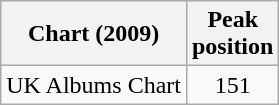<table class="wikitable sortable">
<tr>
<th>Chart (2009)</th>
<th>Peak<br>position</th>
</tr>
<tr>
<td align="left">UK Albums Chart</td>
<td style="text-align:center;">151</td>
</tr>
</table>
